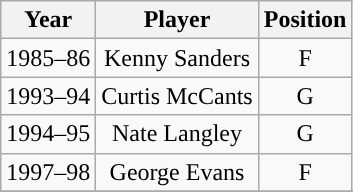<table class="wikitable">
<tr>
<th>Year</th>
<th>Player</th>
<th>Position</th>
</tr>
<tr align="center">
<td>1985–86</td>
<td>Kenny Sanders</td>
<td>F</td>
</tr>
<tr align="center">
<td>1993–94</td>
<td>Curtis McCants</td>
<td>G</td>
</tr>
<tr align="center">
<td>1994–95</td>
<td>Nate Langley</td>
<td>G</td>
</tr>
<tr align="center">
<td>1997–98</td>
<td>George Evans</td>
<td>F</td>
</tr>
<tr align="center">
</tr>
</table>
